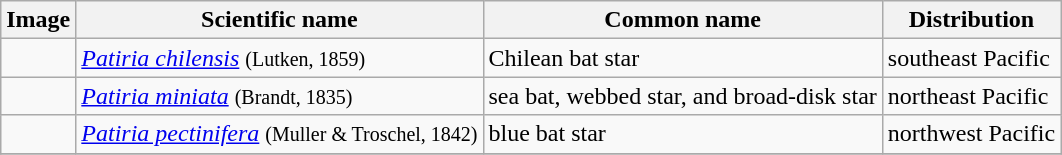<table class="wikitable">
<tr>
<th>Image</th>
<th>Scientific name</th>
<th>Common name</th>
<th>Distribution</th>
</tr>
<tr>
<td></td>
<td><em><a href='#'>Patiria chilensis</a></em> <small>(Lutken, 1859)</small></td>
<td>Chilean bat star</td>
<td>southeast Pacific</td>
</tr>
<tr>
<td></td>
<td><em><a href='#'>Patiria miniata</a></em> <small>(Brandt, 1835)</small></td>
<td>sea bat, webbed star, and broad-disk star</td>
<td>northeast Pacific</td>
</tr>
<tr>
<td></td>
<td><em><a href='#'>Patiria pectinifera</a></em> <small>(Muller & Troschel, 1842)</small></td>
<td>blue bat star</td>
<td>northwest Pacific</td>
</tr>
<tr>
</tr>
</table>
